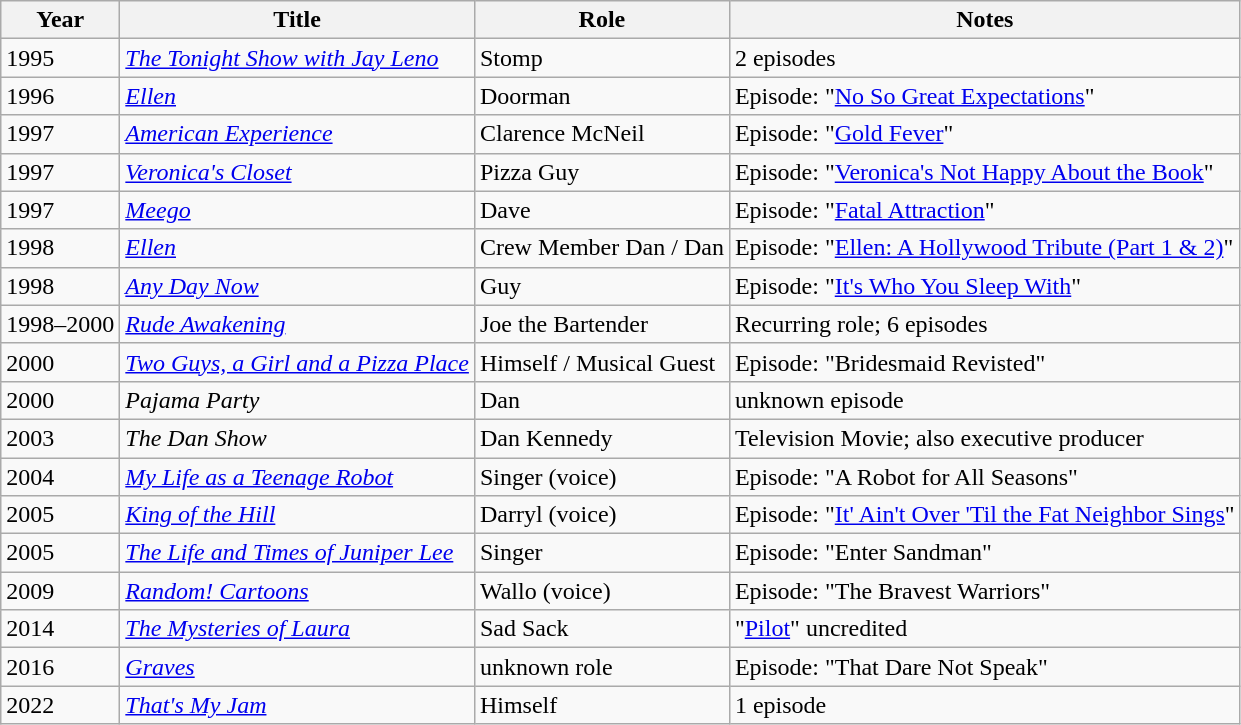<table class="wikitable">
<tr>
<th>Year</th>
<th>Title</th>
<th>Role</th>
<th>Notes</th>
</tr>
<tr>
<td>1995</td>
<td><em><a href='#'>The Tonight Show with Jay Leno</a></em></td>
<td>Stomp</td>
<td>2 episodes</td>
</tr>
<tr>
<td>1996</td>
<td><em><a href='#'>Ellen</a></em></td>
<td>Doorman</td>
<td>Episode: "<a href='#'>No So Great Expectations</a>"</td>
</tr>
<tr>
<td>1997</td>
<td><em><a href='#'>American Experience</a></em></td>
<td>Clarence McNeil</td>
<td>Episode: "<a href='#'>Gold Fever</a>"</td>
</tr>
<tr>
<td>1997</td>
<td><em><a href='#'>Veronica's Closet</a></em></td>
<td>Pizza Guy</td>
<td>Episode: "<a href='#'>Veronica's Not Happy About the Book</a>"</td>
</tr>
<tr>
<td>1997</td>
<td><em><a href='#'>Meego</a></em></td>
<td>Dave</td>
<td>Episode: "<a href='#'>Fatal Attraction</a>"</td>
</tr>
<tr>
<td>1998</td>
<td><em><a href='#'>Ellen</a></em></td>
<td>Crew Member Dan / Dan</td>
<td>Episode: "<a href='#'>Ellen: A Hollywood Tribute (Part 1 & 2)</a>"</td>
</tr>
<tr>
<td>1998</td>
<td><em><a href='#'>Any Day Now</a></em></td>
<td>Guy</td>
<td>Episode: "<a href='#'>It's Who You Sleep With</a>"</td>
</tr>
<tr>
<td>1998–2000</td>
<td><em><a href='#'>Rude Awakening</a></em></td>
<td>Joe the Bartender</td>
<td>Recurring role; 6 episodes</td>
</tr>
<tr>
<td>2000</td>
<td><em><a href='#'>Two Guys, a Girl and a Pizza Place</a></em></td>
<td>Himself / Musical Guest</td>
<td>Episode: "Bridesmaid Revisted"</td>
</tr>
<tr>
<td>2000</td>
<td><em>Pajama Party</em></td>
<td>Dan</td>
<td>unknown episode</td>
</tr>
<tr>
<td>2003</td>
<td><em>The Dan Show</em></td>
<td>Dan Kennedy</td>
<td>Television Movie; also executive producer</td>
</tr>
<tr>
<td>2004</td>
<td><em><a href='#'>My Life as a Teenage Robot</a></em></td>
<td>Singer (voice)</td>
<td>Episode: "A Robot for All Seasons"</td>
</tr>
<tr>
<td>2005</td>
<td><em><a href='#'>King of the Hill</a></em></td>
<td>Darryl (voice)</td>
<td>Episode: "<a href='#'>It' Ain't Over 'Til the Fat Neighbor Sings</a>"</td>
</tr>
<tr>
<td>2005</td>
<td><em><a href='#'>The Life and Times of Juniper Lee</a></em></td>
<td>Singer</td>
<td>Episode: "Enter Sandman"</td>
</tr>
<tr>
<td>2009</td>
<td><em><a href='#'>Random! Cartoons</a></em></td>
<td>Wallo (voice)</td>
<td>Episode: "The Bravest Warriors"</td>
</tr>
<tr>
<td>2014</td>
<td><em><a href='#'>The Mysteries of Laura</a></em></td>
<td>Sad Sack</td>
<td>"<a href='#'>Pilot</a>" uncredited</td>
</tr>
<tr>
<td>2016</td>
<td><em><a href='#'>Graves</a></em></td>
<td>unknown role</td>
<td>Episode: "That Dare Not Speak"</td>
</tr>
<tr>
<td>2022</td>
<td><em><a href='#'>That's My Jam</a></em></td>
<td>Himself</td>
<td>1 episode</td>
</tr>
</table>
